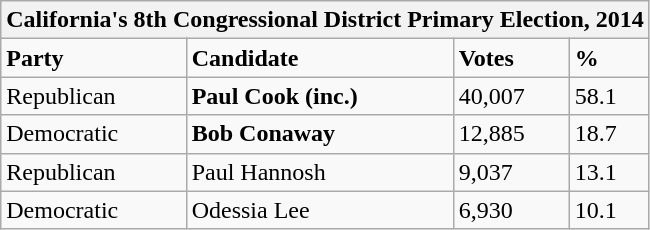<table class="wikitable">
<tr>
<th colspan="4">California's 8th Congressional District Primary Election, 2014</th>
</tr>
<tr>
<td><strong>Party</strong></td>
<td><strong>Candidate</strong></td>
<td><strong>Votes</strong></td>
<td><strong>%</strong></td>
</tr>
<tr>
<td>Republican</td>
<td><strong>Paul Cook (inc.)</strong></td>
<td>40,007</td>
<td>58.1</td>
</tr>
<tr>
<td>Democratic</td>
<td><strong>Bob Conaway</strong></td>
<td>12,885</td>
<td>18.7</td>
</tr>
<tr>
<td>Republican</td>
<td>Paul Hannosh</td>
<td>9,037</td>
<td>13.1</td>
</tr>
<tr>
<td>Democratic</td>
<td>Odessia Lee</td>
<td>6,930</td>
<td>10.1</td>
</tr>
</table>
